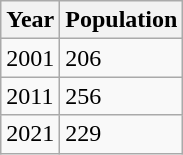<table class=wikitable>
<tr>
<th>Year</th>
<th>Population</th>
</tr>
<tr>
<td>2001</td>
<td>206</td>
</tr>
<tr>
<td>2011</td>
<td>256</td>
</tr>
<tr>
<td>2021</td>
<td>229</td>
</tr>
</table>
